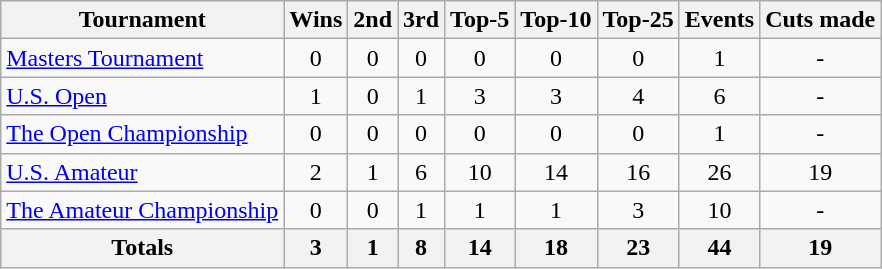<table class=wikitable style=text-align:center>
<tr>
<th>Tournament</th>
<th>Wins</th>
<th>2nd</th>
<th>3rd</th>
<th>Top-5</th>
<th>Top-10</th>
<th>Top-25</th>
<th>Events</th>
<th>Cuts made</th>
</tr>
<tr>
<td align=left><a href='#'>Masters Tournament</a></td>
<td>0</td>
<td>0</td>
<td>0</td>
<td>0</td>
<td>0</td>
<td>0</td>
<td>1</td>
<td>-</td>
</tr>
<tr>
<td align=left><a href='#'>U.S. Open</a></td>
<td>1</td>
<td>0</td>
<td>1</td>
<td>3</td>
<td>3</td>
<td>4</td>
<td>6</td>
<td>-</td>
</tr>
<tr>
<td align=left><a href='#'>The Open Championship</a></td>
<td>0</td>
<td>0</td>
<td>0</td>
<td>0</td>
<td>0</td>
<td>0</td>
<td>1</td>
<td>-</td>
</tr>
<tr>
<td align=left><a href='#'>U.S. Amateur</a></td>
<td>2</td>
<td>1</td>
<td>6</td>
<td>10</td>
<td>14</td>
<td>16</td>
<td>26</td>
<td>19</td>
</tr>
<tr>
<td align=left><a href='#'>The Amateur Championship</a></td>
<td>0</td>
<td>0</td>
<td>1</td>
<td>1</td>
<td>1</td>
<td>3</td>
<td>10</td>
<td>-</td>
</tr>
<tr>
<th>Totals</th>
<th>3</th>
<th>1</th>
<th>8</th>
<th>14</th>
<th>18</th>
<th>23</th>
<th>44</th>
<th>19</th>
</tr>
</table>
